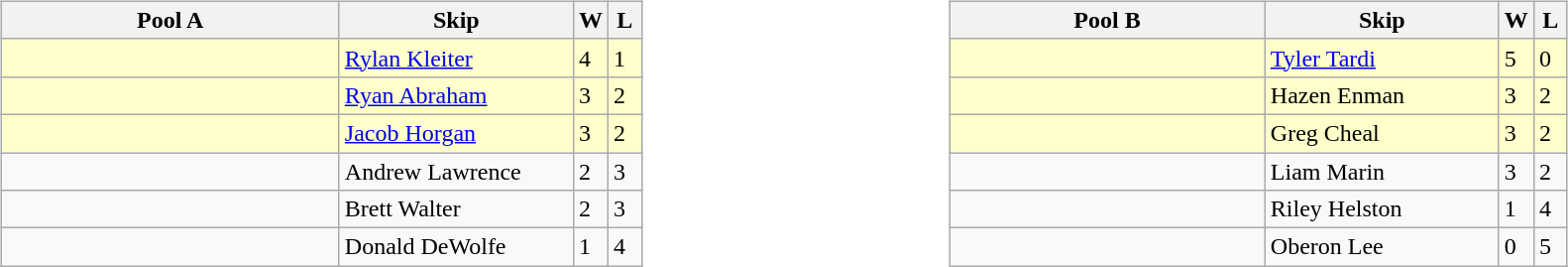<table>
<tr>
<td valign=top width=10%><br><table class="wikitable">
<tr>
<th width=220>Pool A</th>
<th width=150>Skip</th>
<th width=15>W</th>
<th width=15>L</th>
</tr>
<tr bgcolor=#ffffcc>
<td></td>
<td><a href='#'>Rylan Kleiter</a></td>
<td>4</td>
<td>1</td>
</tr>
<tr bgcolor=#ffffcc>
<td></td>
<td><a href='#'>Ryan Abraham</a></td>
<td>3</td>
<td>2</td>
</tr>
<tr bgcolor=#ffffcc>
<td></td>
<td><a href='#'>Jacob Horgan</a></td>
<td>3</td>
<td>2</td>
</tr>
<tr>
<td></td>
<td>Andrew Lawrence</td>
<td>2</td>
<td>3</td>
</tr>
<tr>
<td></td>
<td>Brett Walter</td>
<td>2</td>
<td>3</td>
</tr>
<tr>
<td></td>
<td>Donald DeWolfe</td>
<td>1</td>
<td>4</td>
</tr>
</table>
</td>
<td valign=top width=10%><br><table class="wikitable">
<tr>
<th width=205>Pool B</th>
<th width=150>Skip</th>
<th width=15>W</th>
<th width=15>L</th>
</tr>
<tr bgcolor=#ffffcc>
<td></td>
<td><a href='#'>Tyler Tardi</a></td>
<td>5</td>
<td>0</td>
</tr>
<tr bgcolor=#ffffcc>
<td></td>
<td>Hazen Enman</td>
<td>3</td>
<td>2</td>
</tr>
<tr bgcolor=#ffffcc>
<td></td>
<td>Greg Cheal</td>
<td>3</td>
<td>2</td>
</tr>
<tr>
<td></td>
<td>Liam Marin</td>
<td>3</td>
<td>2</td>
</tr>
<tr>
<td></td>
<td>Riley Helston</td>
<td>1</td>
<td>4</td>
</tr>
<tr>
<td></td>
<td>Oberon Lee</td>
<td>0</td>
<td>5</td>
</tr>
</table>
</td>
</tr>
</table>
